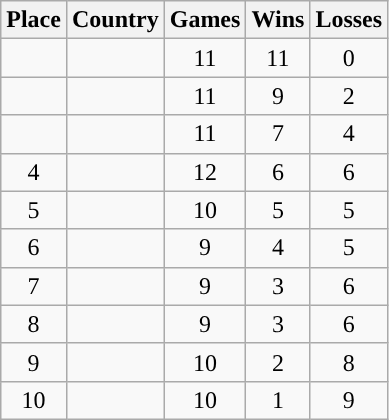<table class="wikitable" style="text-align:center;">
<tr>
<th>Place</th>
<th>Country</th>
<th>Games</th>
<th>Wins</th>
<th>Losses</th>
</tr>
<tr>
<td></td>
<td align=left></td>
<td>11</td>
<td>11</td>
<td>0</td>
</tr>
<tr>
<td></td>
<td align=left></td>
<td>11</td>
<td>9</td>
<td>2</td>
</tr>
<tr>
<td></td>
<td align=left></td>
<td>11</td>
<td>7</td>
<td>4</td>
</tr>
<tr>
<td>4</td>
<td align=left></td>
<td>12</td>
<td>6</td>
<td>6</td>
</tr>
<tr>
<td>5</td>
<td align=left></td>
<td>10</td>
<td>5</td>
<td>5</td>
</tr>
<tr>
<td>6</td>
<td align=left></td>
<td>9</td>
<td>4</td>
<td>5</td>
</tr>
<tr>
<td>7</td>
<td align=left></td>
<td>9</td>
<td>3</td>
<td>6</td>
</tr>
<tr>
<td>8</td>
<td align=left></td>
<td>9</td>
<td>3</td>
<td>6</td>
</tr>
<tr>
<td>9</td>
<td align=left></td>
<td>10</td>
<td>2</td>
<td>8</td>
</tr>
<tr>
<td>10</td>
<td align=left></td>
<td>10</td>
<td>1</td>
<td>9</td>
</tr>
</table>
